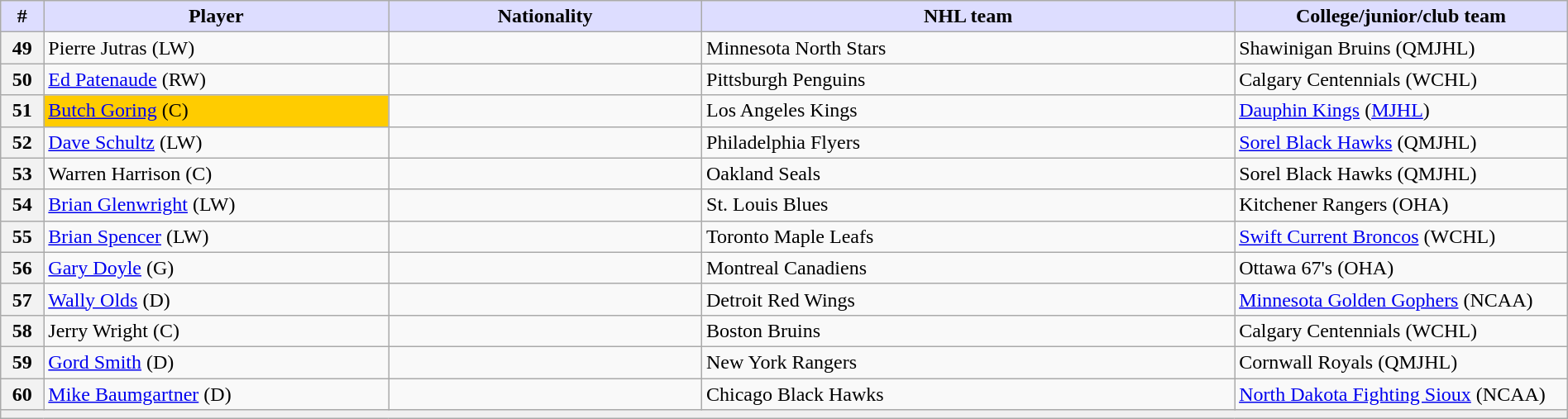<table class="wikitable" style="width: 100%">
<tr>
<th style="background:#ddf; width:2.75%;">#</th>
<th style="background:#ddf; width:22.0%;">Player</th>
<th style="background:#ddf; width:20.0%;">Nationality</th>
<th style="background:#ddf; width:34.0%;">NHL team</th>
<th style="background:#ddf; width:100.0%;">College/junior/club team</th>
</tr>
<tr>
<th>49</th>
<td>Pierre Jutras (LW)</td>
<td></td>
<td>Minnesota North Stars</td>
<td>Shawinigan Bruins (QMJHL)</td>
</tr>
<tr>
<th>50</th>
<td><a href='#'>Ed Patenaude</a> (RW)</td>
<td></td>
<td>Pittsburgh Penguins</td>
<td>Calgary Centennials (WCHL)</td>
</tr>
<tr>
<th>51</th>
<td bgcolor="#FFCC00"><a href='#'>Butch Goring</a> (C)</td>
<td></td>
<td>Los Angeles Kings</td>
<td><a href='#'>Dauphin Kings</a> (<a href='#'>MJHL</a>)</td>
</tr>
<tr>
<th>52</th>
<td><a href='#'>Dave Schultz</a> (LW)</td>
<td></td>
<td>Philadelphia Flyers</td>
<td><a href='#'>Sorel Black Hawks</a> (QMJHL)</td>
</tr>
<tr>
<th>53</th>
<td>Warren Harrison (C)</td>
<td></td>
<td>Oakland Seals</td>
<td>Sorel Black Hawks (QMJHL)</td>
</tr>
<tr>
<th>54</th>
<td><a href='#'>Brian Glenwright</a> (LW)</td>
<td></td>
<td>St. Louis Blues</td>
<td>Kitchener Rangers (OHA)</td>
</tr>
<tr>
<th>55</th>
<td><a href='#'>Brian Spencer</a> (LW)</td>
<td></td>
<td>Toronto Maple Leafs</td>
<td><a href='#'>Swift Current Broncos</a> (WCHL)</td>
</tr>
<tr>
<th>56</th>
<td><a href='#'>Gary Doyle</a> (G)</td>
<td></td>
<td>Montreal Canadiens</td>
<td>Ottawa 67's (OHA)</td>
</tr>
<tr>
<th>57</th>
<td><a href='#'>Wally Olds</a> (D)</td>
<td></td>
<td>Detroit Red Wings</td>
<td><a href='#'>Minnesota Golden Gophers</a> (NCAA)</td>
</tr>
<tr>
<th>58</th>
<td>Jerry Wright (C)</td>
<td></td>
<td>Boston Bruins</td>
<td>Calgary Centennials (WCHL)</td>
</tr>
<tr>
<th>59</th>
<td><a href='#'>Gord Smith</a> (D)</td>
<td></td>
<td>New York Rangers</td>
<td>Cornwall Royals (QMJHL)</td>
</tr>
<tr>
<th>60</th>
<td><a href='#'>Mike Baumgartner</a> (D)</td>
<td></td>
<td>Chicago Black Hawks</td>
<td><a href='#'>North Dakota Fighting Sioux</a> (NCAA)</td>
</tr>
<tr>
<td align=center colspan="6" bgcolor="#efefef"></td>
</tr>
</table>
